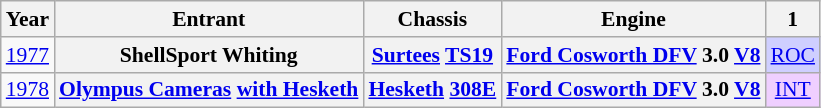<table class="wikitable" style="text-align:center; font-size:90%">
<tr>
<th>Year</th>
<th>Entrant</th>
<th>Chassis</th>
<th>Engine</th>
<th>1</th>
</tr>
<tr>
<td><a href='#'>1977</a></td>
<th>ShellSport Whiting</th>
<th><a href='#'>Surtees</a> <a href='#'>TS19</a></th>
<th><a href='#'>Ford Cosworth DFV</a> 3.0 <a href='#'>V8</a></th>
<td style="background:#CFCFFF;"><a href='#'>ROC</a><br></td>
</tr>
<tr>
<td><a href='#'>1978</a></td>
<th><a href='#'>Olympus Cameras</a> <a href='#'>with Hesketh</a></th>
<th><a href='#'>Hesketh</a> <a href='#'>308E</a></th>
<th><a href='#'>Ford Cosworth DFV</a> 3.0 <a href='#'>V8</a></th>
<td style="background:#EFCFFF;"><a href='#'>INT</a><br></td>
</tr>
</table>
